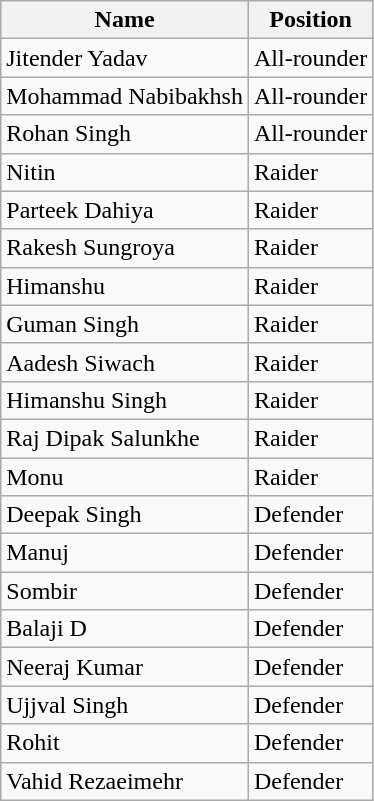<table class="wikitable">
<tr>
<th>Name</th>
<th>Position</th>
</tr>
<tr>
<td>Jitender Yadav</td>
<td>All-rounder</td>
</tr>
<tr>
<td>Mohammad Nabibakhsh</td>
<td>All-rounder</td>
</tr>
<tr>
<td>Rohan Singh</td>
<td>All-rounder</td>
</tr>
<tr>
<td>Nitin</td>
<td>Raider</td>
</tr>
<tr>
<td>Parteek Dahiya</td>
<td>Raider</td>
</tr>
<tr>
<td>Rakesh Sungroya</td>
<td>Raider</td>
</tr>
<tr>
<td>Himanshu</td>
<td>Raider</td>
</tr>
<tr>
<td>Guman Singh</td>
<td>Raider</td>
</tr>
<tr>
<td>Aadesh Siwach</td>
<td>Raider</td>
</tr>
<tr>
<td>Himanshu Singh</td>
<td>Raider</td>
</tr>
<tr>
<td>Raj Dipak Salunkhe</td>
<td>Raider</td>
</tr>
<tr>
<td>Monu</td>
<td>Raider</td>
</tr>
<tr>
<td>Deepak Singh</td>
<td>Defender</td>
</tr>
<tr>
<td>Manuj</td>
<td>Defender</td>
</tr>
<tr>
<td>Sombir</td>
<td>Defender</td>
</tr>
<tr>
<td>Balaji D</td>
<td>Defender</td>
</tr>
<tr>
<td>Neeraj Kumar</td>
<td>Defender</td>
</tr>
<tr>
<td>Ujjval Singh</td>
<td>Defender</td>
</tr>
<tr>
<td>Rohit</td>
<td>Defender</td>
</tr>
<tr>
<td>Vahid Rezaeimehr</td>
<td>Defender</td>
</tr>
</table>
